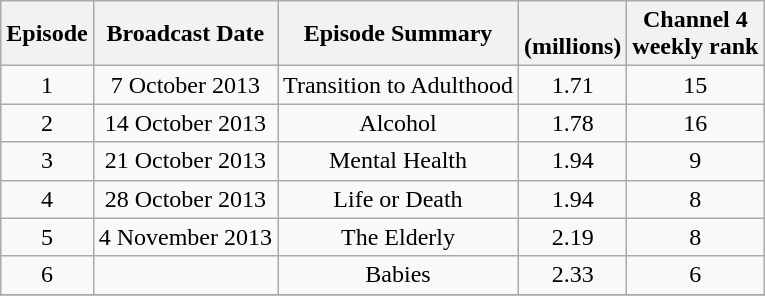<table class=wikitable style="text-align:center">
<tr>
<th scope="col">Episode</th>
<th scope="col">Broadcast Date</th>
<th scope="col">Episode Summary</th>
<th scope="col"><br>(millions)</th>
<th scope="col">Channel 4<br>weekly rank</th>
</tr>
<tr>
<td>1</td>
<td>7 October 2013</td>
<td>Transition to Adulthood</td>
<td>1.71</td>
<td>15</td>
</tr>
<tr>
<td>2</td>
<td>14 October 2013</td>
<td>Alcohol</td>
<td>1.78</td>
<td>16</td>
</tr>
<tr>
<td>3</td>
<td>21 October 2013</td>
<td>Mental Health</td>
<td>1.94</td>
<td>9</td>
</tr>
<tr>
<td>4</td>
<td>28 October 2013</td>
<td>Life or Death</td>
<td>1.94</td>
<td>8</td>
</tr>
<tr>
<td>5</td>
<td>4 November 2013</td>
<td>The Elderly</td>
<td>2.19</td>
<td>8</td>
</tr>
<tr>
<td>6</td>
<td></td>
<td>Babies</td>
<td>2.33</td>
<td>6</td>
</tr>
<tr>
</tr>
</table>
